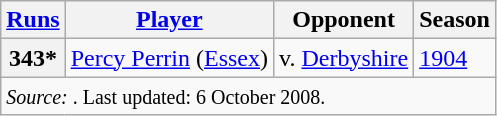<table class="wikitable">
<tr>
<th><a href='#'>Runs</a></th>
<th><a href='#'>Player</a></th>
<th>Opponent</th>
<th>Season</th>
</tr>
<tr>
<th>343*</th>
<td><a href='#'>Percy Perrin</a> (<a href='#'>Essex</a>)</td>
<td>v. <a href='#'>Derbyshire</a></td>
<td><a href='#'>1904</a></td>
</tr>
<tr>
<td colspan=4><small><em>Source: </em>. Last updated: 6 October 2008.</small></td>
</tr>
</table>
